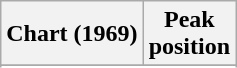<table class="wikitable sortable plainrowheaders">
<tr>
<th>Chart (1969)</th>
<th>Peak<br>position</th>
</tr>
<tr>
</tr>
<tr>
</tr>
<tr>
</tr>
</table>
